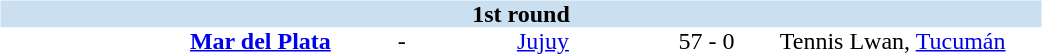<table table width=700>
<tr>
<td width=700 valign="top"><br><table border=0 cellspacing=0 cellpadding=0 style="font-size: 100%; border-collapse: collapse;" width=100%>
<tr bgcolor="#CADFF0">
<td style="font-size:100%"; align="center" colspan="6"><strong>1st round</strong></td>
</tr>
<tr align=center bgcolor=#FFFFFF>
<td width=90></td>
<td width=170><strong><a href='#'>Mar del Plata</a></strong></td>
<td width=20>-</td>
<td width=170><a href='#'>Jujuy</a></td>
<td width=50>57 - 0</td>
<td width=200>Tennis Lwan, <a href='#'>Tucumán</a></td>
</tr>
</table>
</td>
</tr>
</table>
